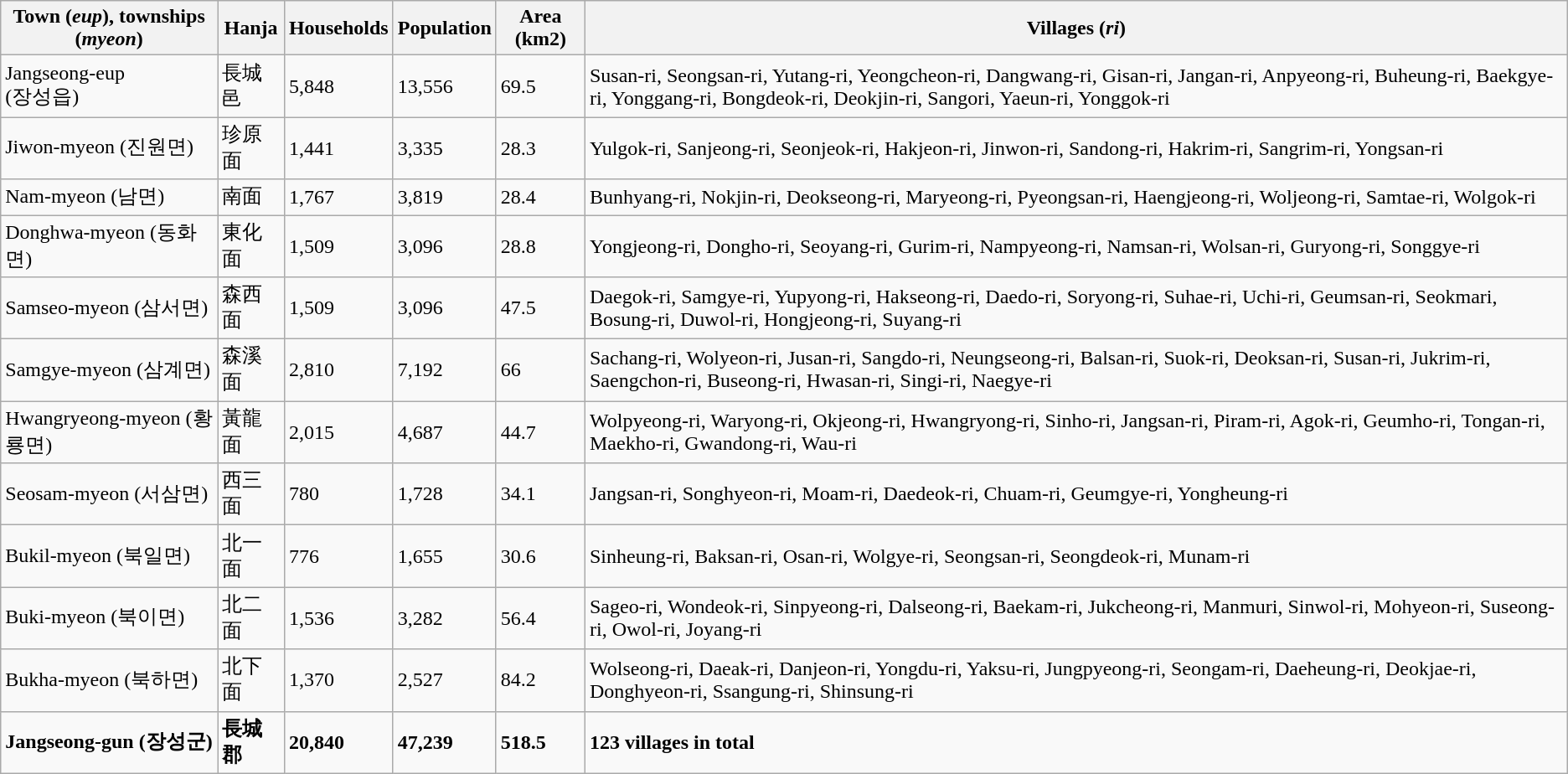<table class="wikitable mw-collapsible">
<tr>
<th>Town (<em>eup</em>), townships (<em>myeon</em>)</th>
<th>Hanja</th>
<th>Households</th>
<th>Population</th>
<th>Area (km2)</th>
<th>Villages (<em>ri</em>)</th>
</tr>
<tr>
<td>Jangseong-eup<br>(장성읍)</td>
<td>長城邑</td>
<td>5,848</td>
<td>13,556</td>
<td>69.5</td>
<td>Susan-ri, Seongsan-ri, Yutang-ri, Yeongcheon-ri, Dangwang-ri, Gisan-ri, Jangan-ri, Anpyeong-ri, Buheung-ri, Baekgye-ri, Yonggang-ri, Bongdeok-ri, Deokjin-ri, Sangori, Yaeun-ri, Yonggok-ri</td>
</tr>
<tr>
<td>Jiwon-myeon (진원면)</td>
<td>珍原面</td>
<td>1,441</td>
<td>3,335</td>
<td>28.3</td>
<td>Yulgok-ri, Sanjeong-ri, Seonjeok-ri, Hakjeon-ri, Jinwon-ri, Sandong-ri, Hakrim-ri, Sangrim-ri, Yongsan-ri</td>
</tr>
<tr>
<td>Nam-myeon (남면)</td>
<td>南面</td>
<td>1,767</td>
<td>3,819</td>
<td>28.4</td>
<td>Bunhyang-ri, Nokjin-ri, Deokseong-ri, Maryeong-ri, Pyeongsan-ri, Haengjeong-ri, Woljeong-ri, Samtae-ri, Wolgok-ri</td>
</tr>
<tr>
<td>Donghwa-myeon (동화면)</td>
<td>東化面</td>
<td>1,509</td>
<td>3,096</td>
<td>28.8</td>
<td>Yongjeong-ri, Dongho-ri, Seoyang-ri, Gurim-ri, Nampyeong-ri, Namsan-ri, Wolsan-ri, Guryong-ri, Songgye-ri</td>
</tr>
<tr>
<td>Samseo-myeon (삼서면)</td>
<td>森西面</td>
<td>1,509</td>
<td>3,096</td>
<td>47.5</td>
<td>Daegok-ri, Samgye-ri, Yupyong-ri, Hakseong-ri, Daedo-ri, Soryong-ri, Suhae-ri, Uchi-ri, Geumsan-ri, Seokmari, Bosung-ri, Duwol-ri, Hongjeong-ri, Suyang-ri</td>
</tr>
<tr>
<td>Samgye-myeon (삼계면)</td>
<td>森溪面</td>
<td>2,810</td>
<td>7,192</td>
<td>66</td>
<td>Sachang-ri, Wolyeon-ri, Jusan-ri, Sangdo-ri, Neungseong-ri, Balsan-ri, Suok-ri, Deoksan-ri, Susan-ri, Jukrim-ri, Saengchon-ri, Buseong-ri, Hwasan-ri, Singi-ri, Naegye-ri</td>
</tr>
<tr>
<td>Hwangryeong-myeon (황룡면)</td>
<td>黃龍面</td>
<td>2,015</td>
<td>4,687</td>
<td>44.7</td>
<td>Wolpyeong-ri, Waryong-ri, Okjeong-ri, Hwangryong-ri, Sinho-ri, Jangsan-ri, Piram-ri, Agok-ri, Geumho-ri, Tongan-ri, Maekho-ri, Gwandong-ri, Wau-ri</td>
</tr>
<tr>
<td>Seosam-myeon (서삼면)</td>
<td>西三面</td>
<td>780</td>
<td>1,728</td>
<td>34.1</td>
<td>Jangsan-ri, Songhyeon-ri, Moam-ri, Daedeok-ri, Chuam-ri, Geumgye-ri, Yongheung-ri</td>
</tr>
<tr>
<td>Bukil-myeon (북일면)</td>
<td>北一面</td>
<td>776</td>
<td>1,655</td>
<td>30.6</td>
<td>Sinheung-ri, Baksan-ri, Osan-ri, Wolgye-ri, Seongsan-ri, Seongdeok-ri, Munam-ri</td>
</tr>
<tr>
<td>Buki-myeon (북이면)</td>
<td>北二面</td>
<td>1,536</td>
<td>3,282</td>
<td>56.4</td>
<td>Sageo-ri, Wondeok-ri, Sinpyeong-ri, Dalseong-ri, Baekam-ri, Jukcheong-ri, Manmuri, Sinwol-ri, Mohyeon-ri, Suseong-ri, Owol-ri, Joyang-ri</td>
</tr>
<tr>
<td>Bukha-myeon (북하면)</td>
<td>北下面</td>
<td>1,370</td>
<td>2,527</td>
<td>84.2</td>
<td>Wolseong-ri, Daeak-ri, Danjeon-ri, Yongdu-ri, Yaksu-ri, Jungpyeong-ri, Seongam-ri, Daeheung-ri, Deokjae-ri, Donghyeon-ri, Ssangung-ri, Shinsung-ri</td>
</tr>
<tr>
<td><strong>Jangseong-gun (장성군)</strong></td>
<td><strong>長城郡</strong></td>
<td><strong>20,840</strong></td>
<td><strong>47,239</strong></td>
<td><strong>518.5</strong></td>
<td><strong>123 villages in total</strong></td>
</tr>
</table>
